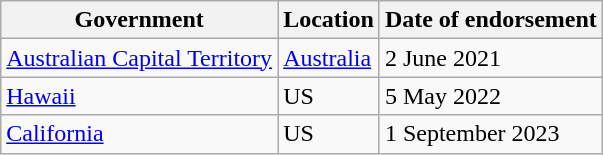<table class="wikitable">
<tr>
<th>Government</th>
<th>Location</th>
<th>Date of endorsement</th>
</tr>
<tr>
<td><a href='#'>Australian Capital Territory</a></td>
<td><a href='#'>Australia</a></td>
<td>2 June 2021</td>
</tr>
<tr>
<td><a href='#'>Hawaii</a></td>
<td>US</td>
<td>5 May 2022</td>
</tr>
<tr>
<td><a href='#'>California</a></td>
<td>US</td>
<td>1 September 2023</td>
</tr>
</table>
